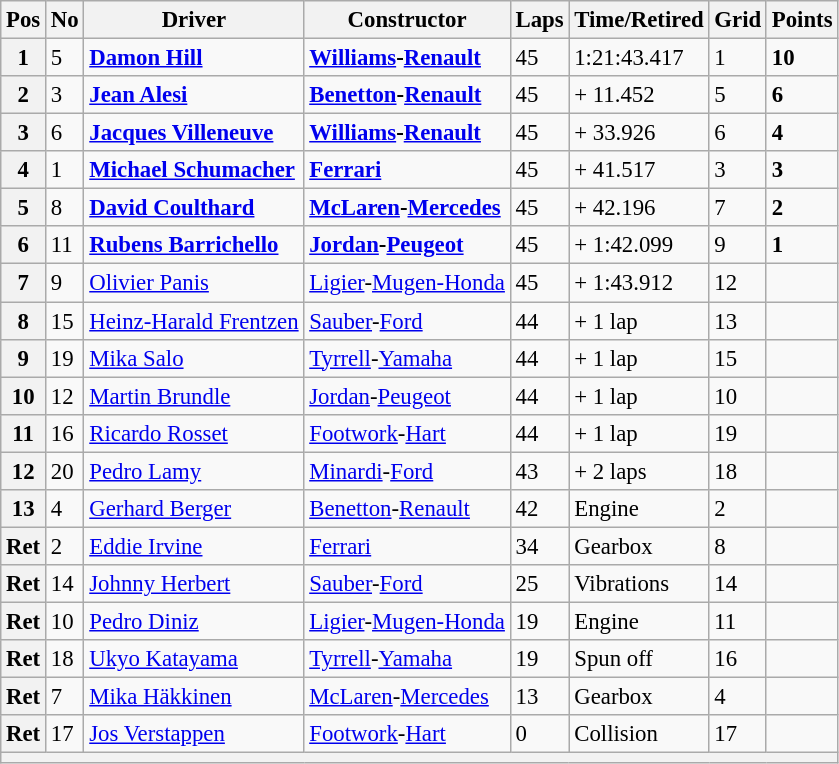<table class="wikitable" style="font-size: 95%;">
<tr>
<th>Pos</th>
<th>No</th>
<th>Driver</th>
<th>Constructor</th>
<th>Laps</th>
<th>Time/Retired</th>
<th>Grid</th>
<th>Points</th>
</tr>
<tr>
<th>1</th>
<td>5</td>
<td> <strong><a href='#'>Damon Hill</a></strong></td>
<td><strong><a href='#'>Williams</a>-<a href='#'>Renault</a></strong></td>
<td>45</td>
<td>1:21:43.417</td>
<td>1</td>
<td><strong>10</strong></td>
</tr>
<tr>
<th>2</th>
<td>3</td>
<td> <strong><a href='#'>Jean Alesi</a></strong></td>
<td><strong><a href='#'>Benetton</a>-<a href='#'>Renault</a></strong></td>
<td>45</td>
<td>+ 11.452</td>
<td>5</td>
<td><strong>6</strong></td>
</tr>
<tr>
<th>3</th>
<td>6</td>
<td> <strong><a href='#'>Jacques Villeneuve</a></strong></td>
<td><strong><a href='#'>Williams</a>-<a href='#'>Renault</a></strong></td>
<td>45</td>
<td>+ 33.926</td>
<td>6</td>
<td><strong>4</strong></td>
</tr>
<tr>
<th>4</th>
<td>1</td>
<td> <strong><a href='#'>Michael Schumacher</a></strong></td>
<td><strong><a href='#'>Ferrari</a></strong></td>
<td>45</td>
<td>+ 41.517</td>
<td>3</td>
<td><strong>3</strong></td>
</tr>
<tr>
<th>5</th>
<td>8</td>
<td> <strong><a href='#'>David Coulthard</a></strong></td>
<td><strong><a href='#'>McLaren</a>-<a href='#'>Mercedes</a></strong></td>
<td>45</td>
<td>+ 42.196</td>
<td>7</td>
<td><strong>2</strong></td>
</tr>
<tr>
<th>6</th>
<td>11</td>
<td> <strong><a href='#'>Rubens Barrichello</a></strong></td>
<td><strong><a href='#'>Jordan</a>-<a href='#'>Peugeot</a></strong></td>
<td>45</td>
<td>+ 1:42.099</td>
<td>9</td>
<td><strong>1</strong></td>
</tr>
<tr>
<th>7</th>
<td>9</td>
<td> <a href='#'>Olivier Panis</a></td>
<td><a href='#'>Ligier</a>-<a href='#'>Mugen-Honda</a></td>
<td>45</td>
<td>+ 1:43.912</td>
<td>12</td>
<td> </td>
</tr>
<tr>
<th>8</th>
<td>15</td>
<td> <a href='#'>Heinz-Harald Frentzen</a></td>
<td><a href='#'>Sauber</a>-<a href='#'>Ford</a></td>
<td>44</td>
<td>+ 1 lap</td>
<td>13</td>
<td> </td>
</tr>
<tr>
<th>9</th>
<td>19</td>
<td> <a href='#'>Mika Salo</a></td>
<td><a href='#'>Tyrrell</a>-<a href='#'>Yamaha</a></td>
<td>44</td>
<td>+ 1 lap</td>
<td>15</td>
<td> </td>
</tr>
<tr>
<th>10</th>
<td>12</td>
<td> <a href='#'>Martin Brundle</a></td>
<td><a href='#'>Jordan</a>-<a href='#'>Peugeot</a></td>
<td>44</td>
<td>+ 1 lap</td>
<td>10</td>
<td> </td>
</tr>
<tr>
<th>11</th>
<td>16</td>
<td> <a href='#'>Ricardo Rosset</a></td>
<td><a href='#'>Footwork</a>-<a href='#'>Hart</a></td>
<td>44</td>
<td>+ 1 lap</td>
<td>19</td>
<td> </td>
</tr>
<tr>
<th>12</th>
<td>20</td>
<td> <a href='#'>Pedro Lamy</a></td>
<td><a href='#'>Minardi</a>-<a href='#'>Ford</a></td>
<td>43</td>
<td>+ 2 laps</td>
<td>18</td>
<td> </td>
</tr>
<tr>
<th>13</th>
<td>4</td>
<td> <a href='#'>Gerhard Berger</a></td>
<td><a href='#'>Benetton</a>-<a href='#'>Renault</a></td>
<td>42</td>
<td>Engine</td>
<td>2</td>
<td> </td>
</tr>
<tr>
<th>Ret</th>
<td>2</td>
<td> <a href='#'>Eddie Irvine</a></td>
<td><a href='#'>Ferrari</a></td>
<td>34</td>
<td>Gearbox</td>
<td>8</td>
<td> </td>
</tr>
<tr>
<th>Ret</th>
<td>14</td>
<td> <a href='#'>Johnny Herbert</a></td>
<td><a href='#'>Sauber</a>-<a href='#'>Ford</a></td>
<td>25</td>
<td>Vibrations</td>
<td>14</td>
<td> </td>
</tr>
<tr>
<th>Ret</th>
<td>10</td>
<td> <a href='#'>Pedro Diniz</a></td>
<td><a href='#'>Ligier</a>-<a href='#'>Mugen-Honda</a></td>
<td>19</td>
<td>Engine</td>
<td>11</td>
<td> </td>
</tr>
<tr>
<th>Ret</th>
<td>18</td>
<td> <a href='#'>Ukyo Katayama</a></td>
<td><a href='#'>Tyrrell</a>-<a href='#'>Yamaha</a></td>
<td>19</td>
<td>Spun off</td>
<td>16</td>
<td> </td>
</tr>
<tr>
<th>Ret</th>
<td>7</td>
<td> <a href='#'>Mika Häkkinen</a></td>
<td><a href='#'>McLaren</a>-<a href='#'>Mercedes</a></td>
<td>13</td>
<td>Gearbox</td>
<td>4</td>
<td> </td>
</tr>
<tr>
<th>Ret</th>
<td>17</td>
<td> <a href='#'>Jos Verstappen</a></td>
<td><a href='#'>Footwork</a>-<a href='#'>Hart</a></td>
<td>0</td>
<td>Collision</td>
<td>17</td>
<td> </td>
</tr>
<tr>
<th colspan="8"></th>
</tr>
</table>
